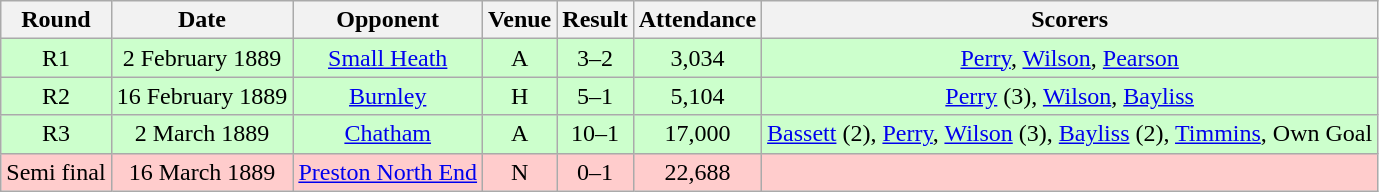<table class="wikitable" style="font-size:100%; text-align:center">
<tr>
<th>Round</th>
<th>Date</th>
<th>Opponent</th>
<th>Venue</th>
<th>Result</th>
<th>Attendance</th>
<th>Scorers</th>
</tr>
<tr style="background-color: #CCFFCC;">
<td>R1</td>
<td>2 February 1889</td>
<td><a href='#'>Small Heath</a></td>
<td>A</td>
<td>3–2</td>
<td>3,034</td>
<td><a href='#'>Perry</a>, <a href='#'>Wilson</a>, <a href='#'>Pearson</a></td>
</tr>
<tr style="background-color: #CCFFCC;">
<td>R2</td>
<td>16 February 1889</td>
<td><a href='#'>Burnley</a></td>
<td>H</td>
<td>5–1</td>
<td>5,104</td>
<td><a href='#'>Perry</a> (3), <a href='#'>Wilson</a>, <a href='#'>Bayliss</a></td>
</tr>
<tr style="background-color: #CCFFCC;">
<td>R3</td>
<td>2 March 1889</td>
<td><a href='#'>Chatham</a></td>
<td>A</td>
<td>10–1</td>
<td>17,000</td>
<td><a href='#'>Bassett</a> (2), <a href='#'>Perry</a>, <a href='#'>Wilson</a> (3), <a href='#'>Bayliss</a> (2), <a href='#'>Timmins</a>, Own Goal</td>
</tr>
<tr style="background-color: #FFCCCC;">
<td>Semi final</td>
<td>16 March 1889</td>
<td><a href='#'>Preston North End</a></td>
<td>N</td>
<td>0–1</td>
<td>22,688</td>
<td></td>
</tr>
</table>
